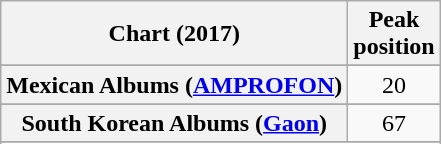<table class="wikitable sortable plainrowheaders" style="text-align:center">
<tr>
<th scope="col">Chart (2017)</th>
<th scope="col">Peak<br> position</th>
</tr>
<tr>
</tr>
<tr>
</tr>
<tr>
</tr>
<tr>
</tr>
<tr>
</tr>
<tr>
</tr>
<tr>
</tr>
<tr>
</tr>
<tr>
</tr>
<tr>
</tr>
<tr>
</tr>
<tr>
</tr>
<tr>
</tr>
<tr>
</tr>
<tr>
<th scope="row">Mexican Albums (<a href='#'>AMPROFON</a>)</th>
<td>20</td>
</tr>
<tr>
</tr>
<tr>
</tr>
<tr>
</tr>
<tr>
</tr>
<tr>
</tr>
<tr>
<th scope="row">South Korean Albums (<a href='#'>Gaon</a>)</th>
<td>67</td>
</tr>
<tr>
</tr>
<tr>
</tr>
<tr>
</tr>
<tr>
</tr>
<tr>
</tr>
<tr>
</tr>
</table>
